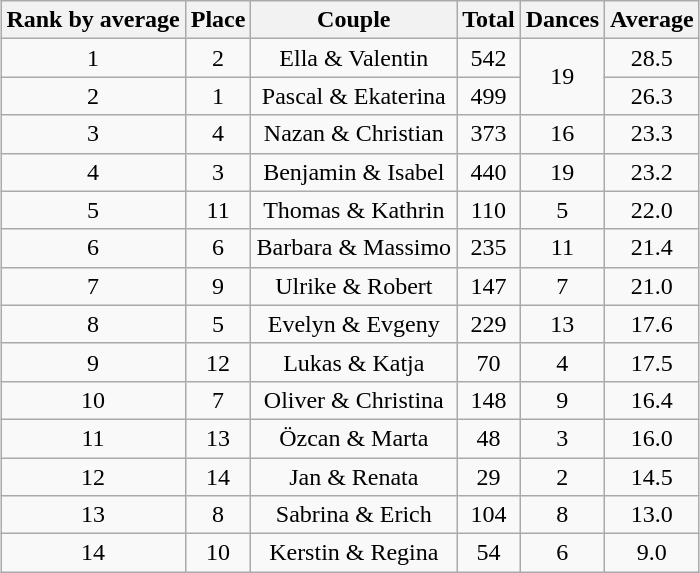<table class="wikitable sortable" style="margin:auto; text-align:center; white-space:nowrap">
<tr>
<th>Rank by average</th>
<th>Place</th>
<th>Couple</th>
<th>Total</th>
<th>Dances</th>
<th>Average</th>
</tr>
<tr>
<td>1</td>
<td>2</td>
<td>Ella & Valentin</td>
<td>542</td>
<td rowspan=2>19</td>
<td>28.5</td>
</tr>
<tr>
<td>2</td>
<td>1</td>
<td>Pascal & Ekaterina</td>
<td>499</td>
<td>26.3</td>
</tr>
<tr>
<td>3</td>
<td>4</td>
<td>Nazan & Christian</td>
<td>373</td>
<td>16</td>
<td>23.3</td>
</tr>
<tr>
<td>4</td>
<td>3</td>
<td>Benjamin & Isabel</td>
<td>440</td>
<td>19</td>
<td>23.2</td>
</tr>
<tr>
<td>5</td>
<td>11</td>
<td>Thomas & Kathrin</td>
<td>110</td>
<td>5</td>
<td>22.0</td>
</tr>
<tr>
<td>6</td>
<td>6</td>
<td>Barbara & Massimo</td>
<td>235</td>
<td>11</td>
<td>21.4</td>
</tr>
<tr>
<td>7</td>
<td>9</td>
<td>Ulrike & Robert</td>
<td>147</td>
<td>7</td>
<td>21.0</td>
</tr>
<tr>
<td>8</td>
<td>5</td>
<td>Evelyn & Evgeny</td>
<td>229</td>
<td>13</td>
<td>17.6</td>
</tr>
<tr>
<td>9</td>
<td>12</td>
<td>Lukas & Katja</td>
<td>70</td>
<td>4</td>
<td>17.5</td>
</tr>
<tr>
<td>10</td>
<td>7</td>
<td>Oliver & Christina</td>
<td>148</td>
<td>9</td>
<td>16.4</td>
</tr>
<tr>
<td>11</td>
<td>13</td>
<td>Özcan & Marta</td>
<td>48</td>
<td>3</td>
<td>16.0</td>
</tr>
<tr>
<td>12</td>
<td>14</td>
<td>Jan & Renata</td>
<td>29</td>
<td>2</td>
<td>14.5</td>
</tr>
<tr>
<td>13</td>
<td>8</td>
<td>Sabrina & Erich</td>
<td>104</td>
<td>8</td>
<td>13.0</td>
</tr>
<tr>
<td>14</td>
<td>10</td>
<td>Kerstin & Regina</td>
<td>54</td>
<td>6</td>
<td>9.0</td>
</tr>
</table>
